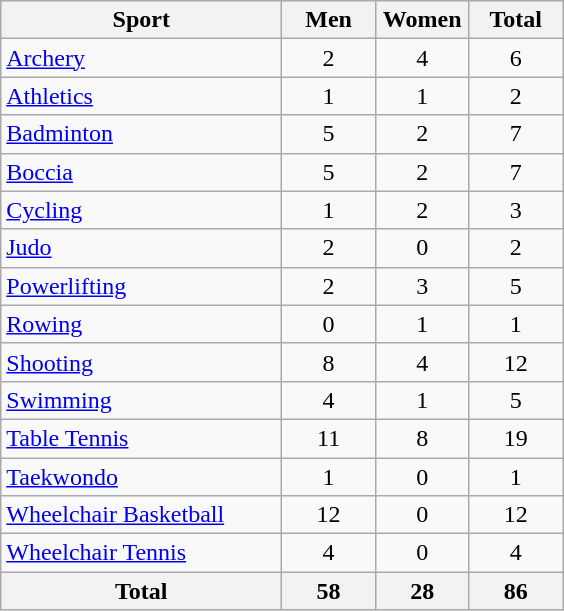<table class="wikitable sortable" style="text-align:center;">
<tr>
<th width=180>Sport</th>
<th width=55>Men</th>
<th width=55>Women</th>
<th width=55>Total</th>
</tr>
<tr>
<td align=left><a href='#'>Archery</a></td>
<td>2</td>
<td>4</td>
<td>6</td>
</tr>
<tr>
<td align=left><a href='#'>Athletics</a></td>
<td>1</td>
<td>1</td>
<td>2</td>
</tr>
<tr>
<td align=left><a href='#'>Badminton</a></td>
<td>5</td>
<td>2</td>
<td>7</td>
</tr>
<tr>
<td align=left><a href='#'>Boccia</a></td>
<td>5</td>
<td>2</td>
<td>7</td>
</tr>
<tr>
<td align=left><a href='#'>Cycling</a></td>
<td>1</td>
<td>2</td>
<td>3</td>
</tr>
<tr>
<td align=left><a href='#'>Judo</a></td>
<td>2</td>
<td>0</td>
<td>2</td>
</tr>
<tr>
<td align=left><a href='#'>Powerlifting</a></td>
<td>2</td>
<td>3</td>
<td>5</td>
</tr>
<tr>
<td align=left><a href='#'>Rowing</a></td>
<td>0</td>
<td>1</td>
<td>1</td>
</tr>
<tr>
<td align=left><a href='#'>Shooting</a></td>
<td>8</td>
<td>4</td>
<td>12</td>
</tr>
<tr>
<td align=left><a href='#'>Swimming</a></td>
<td>4</td>
<td>1</td>
<td>5</td>
</tr>
<tr>
<td align=left><a href='#'>Table Tennis</a></td>
<td>11</td>
<td>8</td>
<td>19</td>
</tr>
<tr>
<td align=left><a href='#'>Taekwondo</a></td>
<td>1</td>
<td>0</td>
<td>1</td>
</tr>
<tr>
<td align=left><a href='#'>Wheelchair Basketball</a></td>
<td>12</td>
<td>0</td>
<td>12</td>
</tr>
<tr>
<td align=left><a href='#'>Wheelchair Tennis</a></td>
<td>4</td>
<td>0</td>
<td>4</td>
</tr>
<tr>
<th>Total</th>
<th>58</th>
<th>28</th>
<th>86</th>
</tr>
</table>
